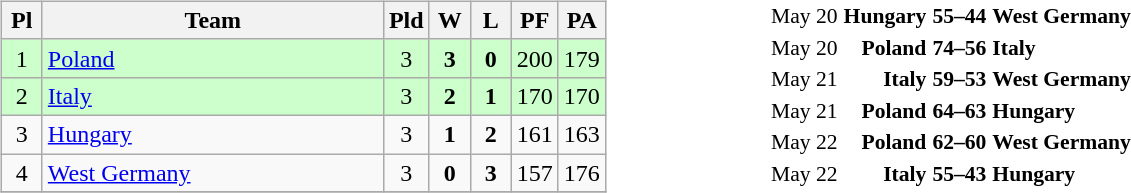<table>
<tr>
<td width="50%"><br><table class="wikitable" style="text-align: center;">
<tr>
<th width=20>Pl</th>
<th width=220>Team</th>
<th width=20>Pld</th>
<th width=20>W</th>
<th width=20>L</th>
<th width=20>PF</th>
<th width=20>PA</th>
</tr>
<tr bgcolor=ccffcc>
<td>1</td>
<td align="left"> <a href='#'>Poland</a></td>
<td>3</td>
<td><strong>3</strong></td>
<td><strong>0</strong></td>
<td>200</td>
<td>179</td>
</tr>
<tr bgcolor=ccffcc>
<td>2</td>
<td align="left"> <a href='#'>Italy</a></td>
<td>3</td>
<td><strong>2</strong></td>
<td><strong>1</strong></td>
<td>170</td>
<td>170</td>
</tr>
<tr>
<td>3</td>
<td align="left"> <a href='#'>Hungary</a></td>
<td>3</td>
<td><strong>1</strong></td>
<td><strong>2</strong></td>
<td>161</td>
<td>163</td>
</tr>
<tr>
<td>4</td>
<td align="left"> <a href='#'>West Germany</a></td>
<td>3</td>
<td><strong>0</strong></td>
<td><strong>3</strong></td>
<td>157</td>
<td>176</td>
</tr>
<tr>
</tr>
</table>
</td>
<td><br><table style="font-size:90%; margin: 0 auto;">
<tr>
<td>May 20</td>
<td align="right"><strong>Hungary</strong> </td>
<td align="center"><strong>55–44</strong></td>
<td><strong> West Germany</strong></td>
</tr>
<tr>
<td>May 20</td>
<td align="right"><strong>Poland</strong> </td>
<td align="center"><strong>74–56</strong></td>
<td><strong> Italy</strong></td>
</tr>
<tr>
<td>May 21</td>
<td align="right"><strong>Italy</strong> </td>
<td align="center"><strong>59–53</strong></td>
<td><strong> West Germany</strong></td>
</tr>
<tr>
<td>May 21</td>
<td align="right"><strong>Poland</strong> </td>
<td align="center"><strong>64–63</strong></td>
<td><strong> Hungary</strong></td>
</tr>
<tr>
<td>May 22</td>
<td align="right"><strong>Poland</strong> </td>
<td align="center"><strong>62–60</strong></td>
<td><strong> West Germany</strong></td>
</tr>
<tr>
<td>May 22</td>
<td align="right"><strong>Italy</strong> </td>
<td align="center"><strong>55–43</strong></td>
<td><strong> Hungary</strong></td>
</tr>
<tr>
</tr>
</table>
</td>
</tr>
</table>
